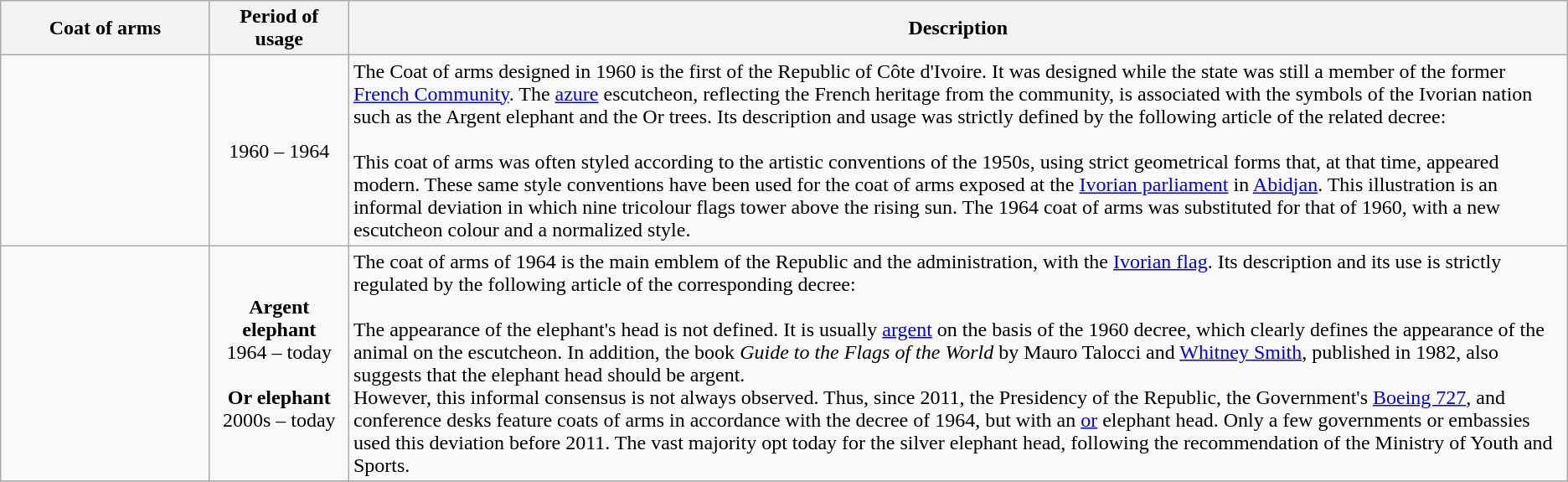<table class="wikitable">
<tr>
<th width=12%>Coat of arms</th>
<th width=8%>Period of usage</th>
<th width=70%>Description</th>
</tr>
<tr>
<td align="center"></td>
<td align="center">1960 – 1964</td>
<td>The Coat of arms designed in 1960 is the first of the Republic of Côte d'Ivoire. It was designed while the state was still a member of the former <a href='#'>French Community</a>. The <a href='#'>azure</a> escutcheon, reflecting the French heritage from the community, is associated with the symbols of the Ivorian nation such as the Argent elephant and the Or trees. Its description and usage was strictly defined by the following article of the related decree:<br><br>This coat of arms was often styled according to the artistic conventions of the 1950s, using strict geometrical forms that, at that time, appeared modern. These same style conventions have been used for the coat of arms exposed at the <a href='#'>Ivorian parliament</a> in <a href='#'>Abidjan</a>. This illustration is an informal deviation in which nine tricolour flags tower above the rising sun. The 1964 coat of arms was substituted for that of 1960, with a new escutcheon colour and a normalized style.</td>
</tr>
<tr>
<td align="center"><br></td>
<td align="center"><strong>Argent elephant</strong><br>1964 – today<br><br><strong>Or elephant</strong><br>2000s – today</td>
<td>The coat of arms of 1964 is the main emblem of the Republic and the administration, with the <a href='#'>Ivorian flag</a>. Its description and its use is strictly regulated by the following article of the corresponding decree:<br><br>The appearance of the elephant's head is not defined. It is usually <a href='#'>argent</a> on the basis of the 1960 decree, which clearly defines the appearance of the animal on the escutcheon. In addition, the book <em>Guide to the Flags of the World</em> by Mauro Talocci and <a href='#'>Whitney Smith</a>, published in 1982, also suggests that the elephant head should be argent.<br>However, this informal consensus is not always observed. Thus, since 2011, the Presidency of the Republic, the Government's <a href='#'>Boeing 727</a>, and conference desks feature coats of arms in accordance with the decree of 1964, but with an <a href='#'>or</a> elephant head. Only a few governments or embassies used this deviation before 2011. The vast majority opt today for the silver elephant head, following the recommendation of the Ministry of Youth and Sports.</td>
</tr>
<tr>
</tr>
</table>
